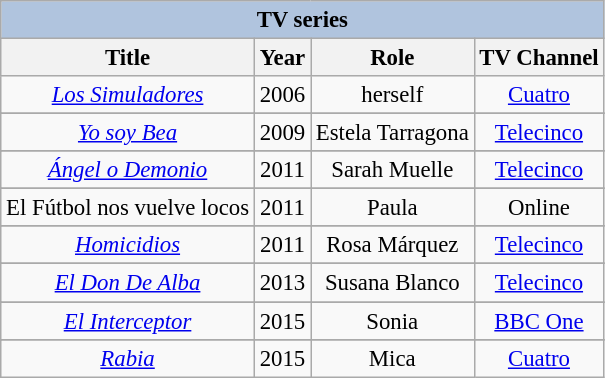<table class="wikitable" style="font-size:95%;">
<tr>
<th colspan="4" style="background: LightSteelBlue;">TV series</th>
</tr>
<tr>
<th>Title</th>
<th>Year</th>
<th>Role</th>
<th>TV Channel</th>
</tr>
<tr align="center">
<td><em><a href='#'>Los Simuladores</a></em></td>
<td>2006</td>
<td>herself</td>
<td><a href='#'>Cuatro</a></td>
</tr>
<tr>
</tr>
<tr align="center">
<td><em><a href='#'>Yo soy Bea</a></em></td>
<td>2009</td>
<td>Estela Tarragona</td>
<td><a href='#'>Telecinco</a></td>
</tr>
<tr>
</tr>
<tr align="center">
<td><em><a href='#'>Ángel o Demonio</a></em></td>
<td>2011</td>
<td>Sarah Muelle</td>
<td><a href='#'>Telecinco</a></td>
</tr>
<tr>
</tr>
<tr align="center">
<td>El Fútbol nos vuelve locos</td>
<td>2011</td>
<td>Paula</td>
<td>Online</td>
</tr>
<tr>
</tr>
<tr align="center">
<td><em><a href='#'>Homicidios</a></em></td>
<td>2011</td>
<td>Rosa Márquez</td>
<td><a href='#'>Telecinco</a></td>
</tr>
<tr>
</tr>
<tr align="center">
<td><em><a href='#'>El Don De Alba</a></em></td>
<td>2013</td>
<td>Susana Blanco</td>
<td><a href='#'>Telecinco</a></td>
</tr>
<tr>
</tr>
<tr align="center">
<td><em><a href='#'>El Interceptor</a></em></td>
<td>2015</td>
<td>Sonia</td>
<td><a href='#'>BBC One</a></td>
</tr>
<tr>
</tr>
<tr align="center">
<td><em><a href='#'>Rabia</a></em></td>
<td>2015</td>
<td>Mica</td>
<td><a href='#'>Cuatro</a></td>
</tr>
</table>
